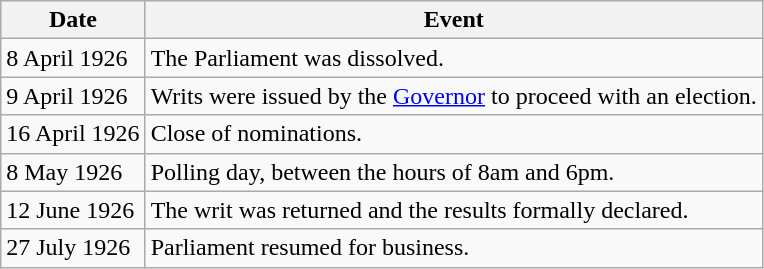<table class="wikitable">
<tr>
<th>Date</th>
<th>Event</th>
</tr>
<tr>
<td>8 April 1926</td>
<td>The Parliament was dissolved.</td>
</tr>
<tr>
<td>9 April 1926</td>
<td>Writs were issued by the <a href='#'>Governor</a> to proceed with an election.</td>
</tr>
<tr>
<td>16 April 1926</td>
<td>Close of nominations.</td>
</tr>
<tr>
<td>8 May 1926</td>
<td>Polling day, between the hours of 8am and 6pm.</td>
</tr>
<tr>
<td>12 June 1926</td>
<td>The writ was returned and the results formally declared.</td>
</tr>
<tr>
<td>27 July 1926</td>
<td>Parliament resumed for business.</td>
</tr>
</table>
